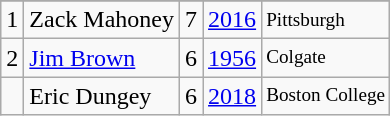<table class="wikitable">
<tr>
</tr>
<tr>
<td>1</td>
<td>Zack Mahoney</td>
<td><abbr>7</abbr></td>
<td><a href='#'>2016</a></td>
<td style="font-size:80%;">Pittsburgh</td>
</tr>
<tr>
<td>2</td>
<td><a href='#'>Jim Brown</a></td>
<td><abbr>6</abbr></td>
<td><a href='#'>1956</a></td>
<td style="font-size:80%;">Colgate</td>
</tr>
<tr>
<td></td>
<td>Eric Dungey</td>
<td><abbr>6</abbr></td>
<td><a href='#'>2018</a></td>
<td style="font-size:80%;">Boston College</td>
</tr>
</table>
